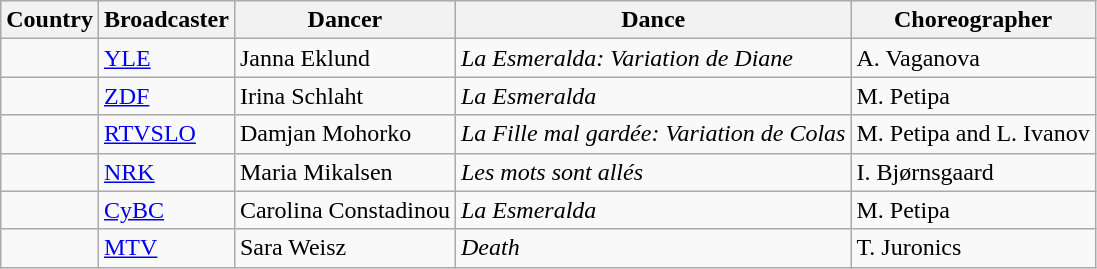<table class="wikitable">
<tr>
<th>Country</th>
<th>Broadcaster</th>
<th>Dancer</th>
<th>Dance</th>
<th>Choreographer</th>
</tr>
<tr>
<td></td>
<td><a href='#'>YLE</a></td>
<td>Janna Eklund</td>
<td><em>La Esmeralda: Variation de Diane</em></td>
<td>A. Vaganova</td>
</tr>
<tr>
<td></td>
<td><a href='#'>ZDF</a></td>
<td>Irina Schlaht</td>
<td><em>La Esmeralda</em></td>
<td>M. Petipa</td>
</tr>
<tr>
<td></td>
<td><a href='#'>RTVSLO</a></td>
<td>Damjan Mohorko</td>
<td><em>La Fille mal gardée: Variation de Colas</em></td>
<td>M. Petipa and L. Ivanov</td>
</tr>
<tr>
<td></td>
<td><a href='#'>NRK</a></td>
<td>Maria Mikalsen</td>
<td><em>Les mots sont allés</em></td>
<td>I. Bjørnsgaard</td>
</tr>
<tr>
<td></td>
<td><a href='#'>CyBC</a></td>
<td>Carolina Constadinou</td>
<td><em>La Esmeralda</em></td>
<td>M. Petipa</td>
</tr>
<tr>
<td></td>
<td><a href='#'>MTV</a></td>
<td>Sara Weisz</td>
<td><em>Death</em></td>
<td>T. Juronics</td>
</tr>
</table>
